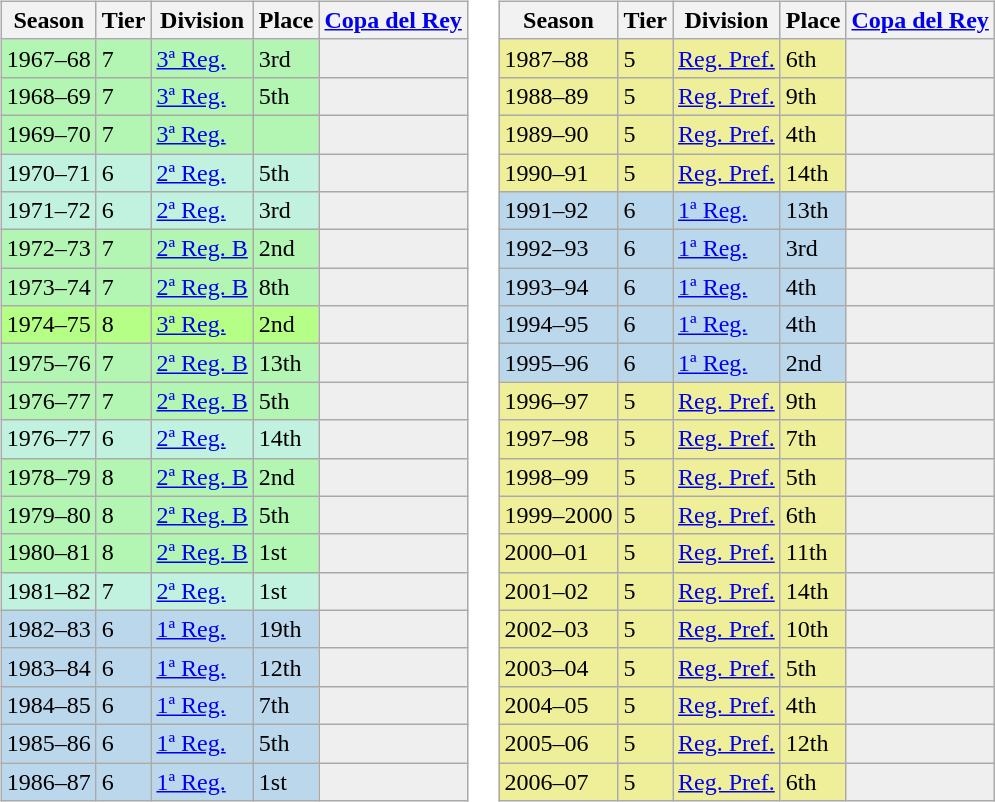<table>
<tr>
<td valign="top" width=0%><br><table class="wikitable">
<tr style="background:#f0f6fa;">
<th>Season</th>
<th>Tier</th>
<th>Division</th>
<th>Place</th>
<th><a href='#'>Copa del Rey</a></th>
</tr>
<tr>
<td style="background:#B3F5B3;">1967–68</td>
<td style="background:#B3F5B3;">7</td>
<td style="background:#B3F5B3;"><a href='#'>3ª Reg.</a></td>
<td style="background:#B3F5B3;">3rd</td>
<th style="background:#efefef;"></th>
</tr>
<tr>
<td style="background:#B3F5B3;">1968–69</td>
<td style="background:#B3F5B3;">7</td>
<td style="background:#B3F5B3;"><a href='#'>3ª Reg.</a></td>
<td style="background:#B3F5B3;">5th</td>
<th style="background:#efefef;"></th>
</tr>
<tr>
<td style="background:#B3F5B3;">1969–70</td>
<td style="background:#B3F5B3;">7</td>
<td style="background:#B3F5B3;"><a href='#'>3ª Reg.</a></td>
<td style="background:#B3F5B3;"></td>
<th style="background:#efefef;"></th>
</tr>
<tr>
<td style="background:#C0F2DF;">1970–71</td>
<td style="background:#C0F2DF;">6</td>
<td style="background:#C0F2DF;"><a href='#'>2ª Reg.</a></td>
<td style="background:#C0F2DF;">5th</td>
<th style="background:#efefef;"></th>
</tr>
<tr>
<td style="background:#C0F2DF;">1971–72</td>
<td style="background:#C0F2DF;">6</td>
<td style="background:#C0F2DF;"><a href='#'>2ª Reg.</a></td>
<td style="background:#C0F2DF;">3rd</td>
<th style="background:#efefef;"></th>
</tr>
<tr>
<td style="background:#B3F5B3;">1972–73</td>
<td style="background:#B3F5B3;">7</td>
<td style="background:#B3F5B3;"><a href='#'>2ª Reg. B</a></td>
<td style="background:#B3F5B3;">2nd</td>
<th style="background:#efefef;"></th>
</tr>
<tr>
<td style="background:#B3F5B3;">1973–74</td>
<td style="background:#B3F5B3;">7</td>
<td style="background:#B3F5B3;"><a href='#'>2ª Reg. B</a></td>
<td style="background:#B3F5B3;">8th</td>
<th style="background:#efefef;"></th>
</tr>
<tr>
<td style="background:#B6FF86;">1974–75</td>
<td style="background:#B6FF86;">8</td>
<td style="background:#B6FF86;"><a href='#'>3ª Reg.</a></td>
<td style="background:#B6FF86;">2nd</td>
<th style="background:#efefef;"></th>
</tr>
<tr>
<td style="background:#B3F5B3;">1975–76</td>
<td style="background:#B3F5B3;">7</td>
<td style="background:#B3F5B3;"><a href='#'>2ª Reg. B</a></td>
<td style="background:#B3F5B3;">13th</td>
<th style="background:#efefef;"></th>
</tr>
<tr>
<td style="background:#B3F5B3;">1976–77</td>
<td style="background:#B3F5B3;">7</td>
<td style="background:#B3F5B3;"><a href='#'>2ª Reg. B</a></td>
<td style="background:#B3F5B3;">5th</td>
<th style="background:#efefef;"></th>
</tr>
<tr>
<td style="background:#C0F2DF;">1976–77</td>
<td style="background:#C0F2DF;">6</td>
<td style="background:#C0F2DF;"><a href='#'>2ª Reg.</a></td>
<td style="background:#C0F2DF;">14th</td>
<th style="background:#efefef;"></th>
</tr>
<tr>
<td style="background:#B3F5B3;">1978–79</td>
<td style="background:#B3F5B3;">8</td>
<td style="background:#B3F5B3;"><a href='#'>2ª Reg. B</a></td>
<td style="background:#B3F5B3;">2nd</td>
<th style="background:#efefef;"></th>
</tr>
<tr>
<td style="background:#B3F5B3;">1979–80</td>
<td style="background:#B3F5B3;">8</td>
<td style="background:#B3F5B3;"><a href='#'>2ª Reg. B</a></td>
<td style="background:#B3F5B3;">5th</td>
<th style="background:#efefef;"></th>
</tr>
<tr>
<td style="background:#B3F5B3;">1980–81</td>
<td style="background:#B3F5B3;">8</td>
<td style="background:#B3F5B3;"><a href='#'>2ª Reg. B</a></td>
<td style="background:#B3F5B3;">1st</td>
<th style="background:#efefef;"></th>
</tr>
<tr>
<td style="background:#C0F2DF;">1981–82</td>
<td style="background:#C0F2DF;">7</td>
<td style="background:#C0F2DF;"><a href='#'>2ª Reg.</a></td>
<td style="background:#C0F2DF;">1st</td>
<th style="background:#efefef;"></th>
</tr>
<tr>
<td style="background:#BBD7EC;">1982–83</td>
<td style="background:#BBD7EC;">6</td>
<td style="background:#BBD7EC;"><a href='#'>1ª Reg.</a></td>
<td style="background:#BBD7EC;">19th</td>
<th style="background:#efefef;"></th>
</tr>
<tr>
<td style="background:#BBD7EC;">1983–84</td>
<td style="background:#BBD7EC;">6</td>
<td style="background:#BBD7EC;"><a href='#'>1ª Reg.</a></td>
<td style="background:#BBD7EC;">12th</td>
<th style="background:#efefef;"></th>
</tr>
<tr>
<td style="background:#BBD7EC;">1984–85</td>
<td style="background:#BBD7EC;">6</td>
<td style="background:#BBD7EC;"><a href='#'>1ª Reg.</a></td>
<td style="background:#BBD7EC;">7th</td>
<th style="background:#efefef;"></th>
</tr>
<tr>
<td style="background:#BBD7EC;">1985–86</td>
<td style="background:#BBD7EC;">6</td>
<td style="background:#BBD7EC;"><a href='#'>1ª Reg.</a></td>
<td style="background:#BBD7EC;">5th</td>
<th style="background:#efefef;"></th>
</tr>
<tr>
<td style="background:#BBD7EC;">1986–87</td>
<td style="background:#BBD7EC;">6</td>
<td style="background:#BBD7EC;"><a href='#'>1ª Reg.</a></td>
<td style="background:#BBD7EC;">1st</td>
<th style="background:#efefef;"></th>
</tr>
</table>
</td>
<td valign="top" width=0%><br><table class="wikitable">
<tr style="background:#f0f6fa;">
<th>Season</th>
<th>Tier</th>
<th>Division</th>
<th>Place</th>
<th><a href='#'>Copa del Rey</a></th>
</tr>
<tr>
<td style="background:#EFEF99;">1987–88</td>
<td style="background:#EFEF99;">5</td>
<td style="background:#EFEF99;"><a href='#'>Reg. Pref.</a></td>
<td style="background:#EFEF99;">6th</td>
<th style="background:#efefef;"></th>
</tr>
<tr>
<td style="background:#EFEF99;">1988–89</td>
<td style="background:#EFEF99;">5</td>
<td style="background:#EFEF99;"><a href='#'>Reg. Pref.</a></td>
<td style="background:#EFEF99;">9th</td>
<th style="background:#efefef;"></th>
</tr>
<tr>
<td style="background:#EFEF99;">1989–90</td>
<td style="background:#EFEF99;">5</td>
<td style="background:#EFEF99;"><a href='#'>Reg. Pref.</a></td>
<td style="background:#EFEF99;">4th</td>
<th style="background:#efefef;"></th>
</tr>
<tr>
<td style="background:#EFEF99;">1990–91</td>
<td style="background:#EFEF99;">5</td>
<td style="background:#EFEF99;"><a href='#'>Reg. Pref.</a></td>
<td style="background:#EFEF99;">14th</td>
<th style="background:#efefef;"></th>
</tr>
<tr>
<td style="background:#BBD7EC;">1991–92</td>
<td style="background:#BBD7EC;">6</td>
<td style="background:#BBD7EC;"><a href='#'>1ª Reg.</a></td>
<td style="background:#BBD7EC;">13th</td>
<th style="background:#efefef;"></th>
</tr>
<tr>
<td style="background:#BBD7EC;">1992–93</td>
<td style="background:#BBD7EC;">6</td>
<td style="background:#BBD7EC;"><a href='#'>1ª Reg.</a></td>
<td style="background:#BBD7EC;">3rd</td>
<th style="background:#efefef;"></th>
</tr>
<tr>
<td style="background:#BBD7EC;">1993–94</td>
<td style="background:#BBD7EC;">6</td>
<td style="background:#BBD7EC;"><a href='#'>1ª Reg.</a></td>
<td style="background:#BBD7EC;">4th</td>
<th style="background:#efefef;"></th>
</tr>
<tr>
<td style="background:#BBD7EC;">1994–95</td>
<td style="background:#BBD7EC;">6</td>
<td style="background:#BBD7EC;"><a href='#'>1ª Reg.</a></td>
<td style="background:#BBD7EC;">4th</td>
<th style="background:#efefef;"></th>
</tr>
<tr>
<td style="background:#BBD7EC;">1995–96</td>
<td style="background:#BBD7EC;">6</td>
<td style="background:#BBD7EC;"><a href='#'>1ª Reg.</a></td>
<td style="background:#BBD7EC;">2nd</td>
<th style="background:#efefef;"></th>
</tr>
<tr>
<td style="background:#EFEF99;">1996–97</td>
<td style="background:#EFEF99;">5</td>
<td style="background:#EFEF99;"><a href='#'>Reg. Pref.</a></td>
<td style="background:#EFEF99;">9th</td>
<th style="background:#efefef;"></th>
</tr>
<tr>
<td style="background:#EFEF99;">1997–98</td>
<td style="background:#EFEF99;">5</td>
<td style="background:#EFEF99;"><a href='#'>Reg. Pref.</a></td>
<td style="background:#EFEF99;">7th</td>
<th style="background:#efefef;"></th>
</tr>
<tr>
<td style="background:#EFEF99;">1998–99</td>
<td style="background:#EFEF99;">5</td>
<td style="background:#EFEF99;"><a href='#'>Reg. Pref.</a></td>
<td style="background:#EFEF99;">5th</td>
<th style="background:#efefef;"></th>
</tr>
<tr>
<td style="background:#EFEF99;">1999–2000</td>
<td style="background:#EFEF99;">5</td>
<td style="background:#EFEF99;"><a href='#'>Reg. Pref.</a></td>
<td style="background:#EFEF99;">6th</td>
<th style="background:#efefef;"></th>
</tr>
<tr>
<td style="background:#EFEF99;">2000–01</td>
<td style="background:#EFEF99;">5</td>
<td style="background:#EFEF99;"><a href='#'>Reg. Pref.</a></td>
<td style="background:#EFEF99;">11th</td>
<th style="background:#efefef;"></th>
</tr>
<tr>
<td style="background:#EFEF99;">2001–02</td>
<td style="background:#EFEF99;">5</td>
<td style="background:#EFEF99;"><a href='#'>Reg. Pref.</a></td>
<td style="background:#EFEF99;">14th</td>
<th style="background:#efefef;"></th>
</tr>
<tr>
<td style="background:#EFEF99;">2002–03</td>
<td style="background:#EFEF99;">5</td>
<td style="background:#EFEF99;"><a href='#'>Reg. Pref.</a></td>
<td style="background:#EFEF99;">10th</td>
<th style="background:#efefef;"></th>
</tr>
<tr>
<td style="background:#EFEF99;">2003–04</td>
<td style="background:#EFEF99;">5</td>
<td style="background:#EFEF99;"><a href='#'>Reg. Pref.</a></td>
<td style="background:#EFEF99;">5th</td>
<th style="background:#efefef;"></th>
</tr>
<tr>
<td style="background:#EFEF99;">2004–05</td>
<td style="background:#EFEF99;">5</td>
<td style="background:#EFEF99;"><a href='#'>Reg. Pref.</a></td>
<td style="background:#EFEF99;">4th</td>
<th style="background:#efefef;"></th>
</tr>
<tr>
<td style="background:#EFEF99;">2005–06</td>
<td style="background:#EFEF99;">5</td>
<td style="background:#EFEF99;"><a href='#'>Reg. Pref.</a></td>
<td style="background:#EFEF99;">12th</td>
<th style="background:#efefef;"></th>
</tr>
<tr>
<td style="background:#EFEF99;">2006–07</td>
<td style="background:#EFEF99;">5</td>
<td style="background:#EFEF99;"><a href='#'>Reg. Pref.</a></td>
<td style="background:#EFEF99;">6th</td>
<th style="background:#efefef;"></th>
</tr>
</table>
</td>
</tr>
</table>
